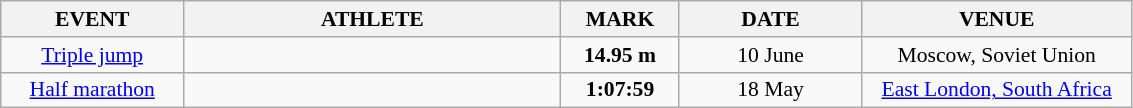<table class="wikitable" style="border-collapse: collapse; font-size: 90%;">
<tr>
<th align="center" style="width: 8em">EVENT</th>
<th align="center" style="width: 17em">ATHLETE</th>
<th align="center" style="width: 5em">MARK</th>
<th align="center" style="width: 8em">DATE</th>
<th align="center" style="width: 12em">VENUE</th>
</tr>
<tr>
<td align="center"><a href='#'>Triple jump</a></td>
<td></td>
<td align="center"><strong>14.95 m</strong></td>
<td align="center">10 June</td>
<td align="center">Moscow, Soviet Union</td>
</tr>
<tr>
<td align="center"><a href='#'>Half marathon</a></td>
<td></td>
<td align="center"><strong>1:07:59</strong></td>
<td align="center">18 May</td>
<td align="center"><a href='#'>East London, South Africa</a></td>
</tr>
</table>
